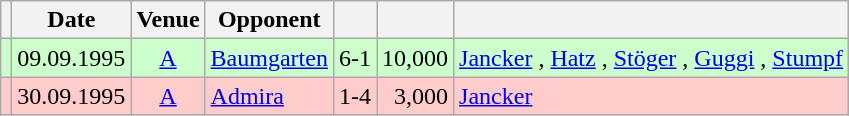<table class="wikitable" Style="text-align: center">
<tr>
<th></th>
<th>Date</th>
<th>Venue</th>
<th>Opponent</th>
<th></th>
<th></th>
<th></th>
</tr>
<tr style="background:#cfc">
<td></td>
<td>09.09.1995</td>
<td><a href='#'>A</a></td>
<td align="left"><a href='#'>Baumgarten</a></td>
<td>6-1</td>
<td align="right">10,000</td>
<td align="left"><a href='#'>Jancker</a>  , <a href='#'>Hatz</a> , <a href='#'>Stöger</a> , <a href='#'>Guggi</a> , <a href='#'>Stumpf</a> </td>
</tr>
<tr style="background:#fcc">
<td></td>
<td>30.09.1995</td>
<td><a href='#'>A</a></td>
<td align="left"><a href='#'>Admira</a></td>
<td>1-4</td>
<td align="right">3,000</td>
<td align="left"><a href='#'>Jancker</a> </td>
</tr>
</table>
